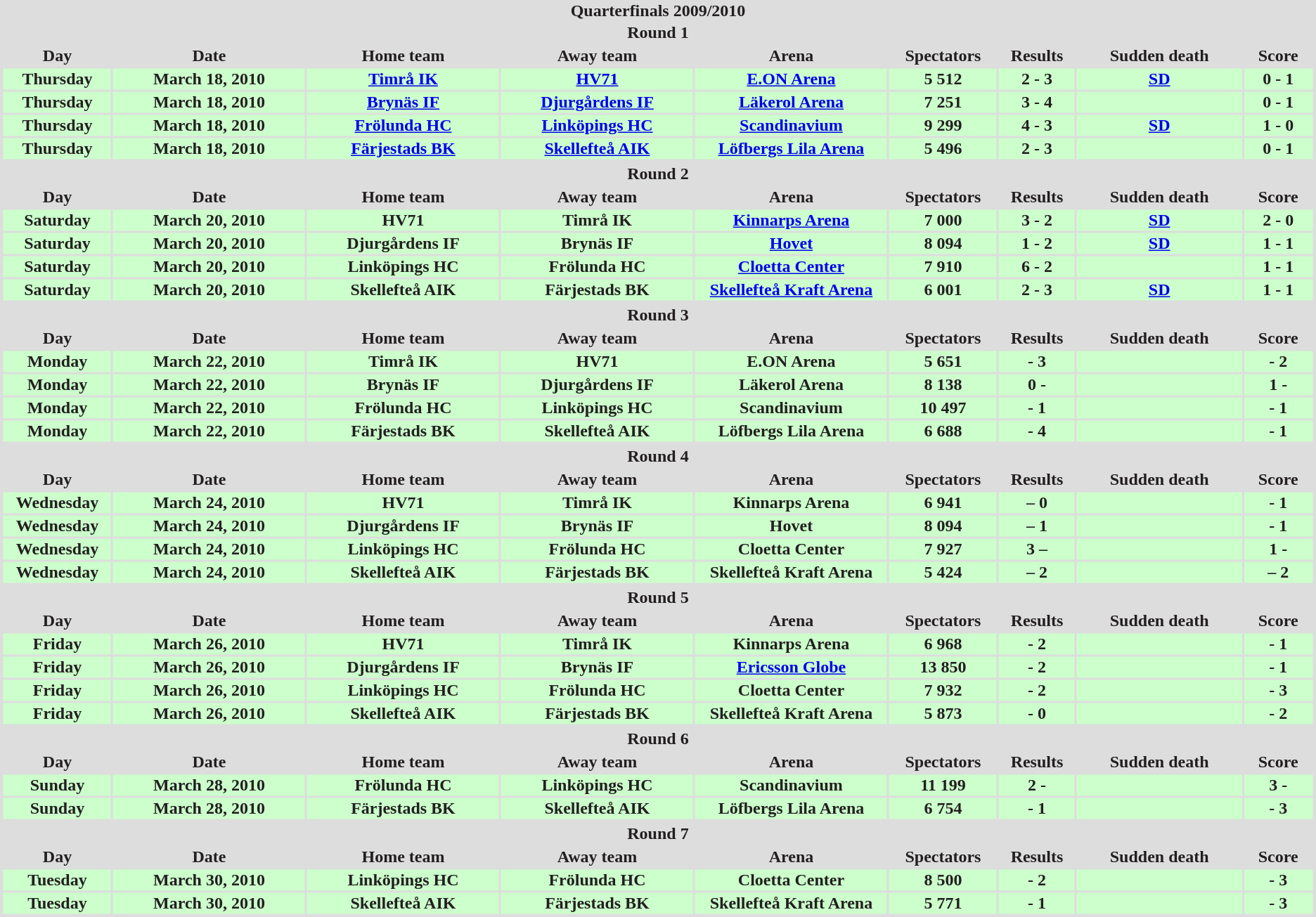<table class="toccolours" width="99%" style="clear:both; margin:1.5em auto; text-align:center;">
<tr>
<th colspan=2 style="background: #dddddd; color: #231F20">Quarterfinals 2009/2010<br><table class="toccolours collapsible collapsed" width="100%">
<tr>
<th colspan=9 style="color: #231F20">Round 1</th>
</tr>
<tr align="center"  bgcolor="#dddddd">
<td width=100px><strong>Day</strong></td>
<td width=180px><strong>Date</strong></td>
<td width=180px><strong>Home team</strong></td>
<td width=180px><strong>Away team</strong></td>
<td width=180px><strong>Arena</strong></td>
<td width=100px><strong>Spectators</strong></td>
<td width=70px><strong>Results</strong></td>
<td><strong>Sudden death</strong></td>
<td><strong>Score</strong></td>
</tr>
<tr align="center" bgcolor="#CCFFCC">
<td>Thursday</td>
<td>March 18, 2010</td>
<td><a href='#'>Timrå IK</a></td>
<td><span><a href='#'>HV71</a></span></td>
<td><a href='#'>E.ON Arena</a></td>
<td>5 512</td>
<td>2 - <span><strong>3</strong></span> </td>
<td><a href='#'>SD</a></td>
<td>0 - <span><strong>1</strong></span></td>
</tr>
<tr align="center" bgcolor="#CCFFCC">
<td>Thursday</td>
<td>March 18, 2010</td>
<td><a href='#'>Brynäs IF</a></td>
<td><span><a href='#'>Djurgårdens IF</a></span></td>
<td><a href='#'>Läkerol Arena</a></td>
<td>7 251</td>
<td>3 - <span><strong>4</strong></span> </td>
<td></td>
<td>0 - <span><strong>1</strong></span></td>
</tr>
<tr align="center" bgcolor="#CCFFCC">
<td>Thursday</td>
<td>March 18, 2010</td>
<td><span><a href='#'>Frölunda HC</a></span></td>
<td><a href='#'>Linköpings HC</a></td>
<td><a href='#'>Scandinavium</a></td>
<td>9 299</td>
<td><span><strong>4</strong></span> - 3 </td>
<td><a href='#'>SD</a></td>
<td><span><strong>1</strong></span> - 0</td>
</tr>
<tr align="center" bgcolor="#CCFFCC">
<td>Thursday</td>
<td>March 18, 2010</td>
<td><a href='#'>Färjestads BK</a></td>
<td><span><a href='#'>Skellefteå AIK</a></span></td>
<td><a href='#'>Löfbergs Lila Arena</a></td>
<td>5 496</td>
<td>2 - <span><strong>3</strong></span> </td>
<td></td>
<td>0 - <span><strong>1</strong></span></td>
</tr>
</table>
<table class="toccolours collapsible collapsed" width="100%">
<tr>
<th colspan=9 style="color: #231F20">Round 2</th>
</tr>
<tr align="center"  bgcolor="#dddddd">
<td width=100px><strong>Day</strong></td>
<td width=180px><strong>Date</strong></td>
<td width=180px><strong>Home team</strong></td>
<td width=180px><strong>Away team</strong></td>
<td width=180px><strong>Arena</strong></td>
<td width=100px><strong>Spectators</strong></td>
<td width=70px><strong>Results</strong></td>
<td><strong>Sudden death</strong></td>
<td><strong>Score</strong></td>
</tr>
<tr align="center" bgcolor="#CCFFCC">
<td>Saturday</td>
<td>March 20, 2010</td>
<td><span>HV71</span></td>
<td>Timrå IK</td>
<td><a href='#'>Kinnarps Arena</a></td>
<td>7 000</td>
<td><span><strong>3</strong></span> - 2 </td>
<td><a href='#'>SD</a></td>
<td><span><strong>2</strong></span> - 0</td>
</tr>
<tr align="center" bgcolor="#CCFFCC">
<td>Saturday</td>
<td>March 20, 2010</td>
<td>Djurgårdens IF</td>
<td><span>Brynäs IF</span></td>
<td><a href='#'>Hovet</a></td>
<td>8 094</td>
<td>1 - <span><strong>2</strong></span> </td>
<td><a href='#'>SD</a></td>
<td>1 - 1</td>
</tr>
<tr align="center" bgcolor="#CCFFCC">
<td>Saturday</td>
<td>March 20, 2010</td>
<td><span>Linköpings HC</span></td>
<td>Frölunda HC</td>
<td><a href='#'>Cloetta Center</a></td>
<td>7 910</td>
<td><span><strong>6</strong></span> - 2 </td>
<td></td>
<td>1 - 1</td>
</tr>
<tr align="center" bgcolor="#CCFFCC">
<td>Saturday</td>
<td>March 20, 2010</td>
<td>Skellefteå AIK</td>
<td><span>Färjestads BK</span></td>
<td><a href='#'>Skellefteå Kraft Arena</a></td>
<td>6 001</td>
<td>2 - <span><strong>3</strong></span> </td>
<td><a href='#'>SD</a></td>
<td>1 - 1</td>
</tr>
</table>
<table class="toccolours collapsible collapsed" width="100%">
<tr>
<th colspan=9 style="color: #231F20">Round 3</th>
</tr>
<tr align="center"  bgcolor="#dddddd">
<td width=100px><strong>Day</strong></td>
<td width=180px><strong>Date</strong></td>
<td width=180px><strong>Home team</strong></td>
<td width=180px><strong>Away team</strong></td>
<td width=180px><strong>Arena</strong></td>
<td width=100px><strong>Spectators</strong></td>
<td width=70px><strong>Results</strong></td>
<td><strong>Sudden death</strong></td>
<td><strong>Score</strong></td>
</tr>
<tr align="center" bgcolor="#CCFFCC">
<td>Monday</td>
<td>March 22, 2010</td>
<td><span>Timrå IK</span></td>
<td>HV71</td>
<td>E.ON Arena</td>
<td>5 651</td>
<td> - 3 </td>
<td></td>
<td> - 2</td>
</tr>
<tr align="center" bgcolor="#CCFFCC">
<td>Monday</td>
<td>March 22, 2010</td>
<td>Brynäs IF</td>
<td><span>Djurgårdens IF</span></td>
<td>Läkerol Arena</td>
<td>8 138</td>
<td>0 -  </td>
<td></td>
<td>1 - </td>
</tr>
<tr align="center" bgcolor="#CCFFCC">
<td>Monday</td>
<td>March 22, 2010</td>
<td><span>Frölunda HC</span></td>
<td>Linköpings HC</td>
<td>Scandinavium</td>
<td>10 497</td>
<td> - 1 </td>
<td></td>
<td> - 1</td>
</tr>
<tr align="center" bgcolor="#CCFFCC">
<td>Monday</td>
<td>March 22, 2010</td>
<td><span>Färjestads BK</span></td>
<td>Skellefteå AIK</td>
<td>Löfbergs Lila Arena</td>
<td>6 688</td>
<td> - 4 </td>
<td></td>
<td> - 1</td>
</tr>
</table>
<table class="toccolours collapsible collapsed" width="100%">
<tr>
<th colspan=9 style="color: #231F20">Round 4</th>
</tr>
<tr align="center"  bgcolor="#dddddd">
<td width=100px><strong>Day</strong></td>
<td width=180px><strong>Date</strong></td>
<td width=180px><strong>Home team</strong></td>
<td width=180px><strong>Away team</strong></td>
<td width=180px><strong>Arena</strong></td>
<td width=100px><strong>Spectators</strong></td>
<td width=70px><strong>Results</strong></td>
<td><strong>Sudden death</strong></td>
<td><strong>Score</strong></td>
</tr>
<tr align="center" bgcolor="#CCFFCC">
<td>Wednesday</td>
<td>March 24, 2010</td>
<td><span>HV71</span></td>
<td>Timrå IK</td>
<td>Kinnarps Arena</td>
<td>6 941</td>
<td> – 0 </td>
<td></td>
<td> - 1</td>
</tr>
<tr align="center" bgcolor="#CCFFCC">
<td>Wednesday</td>
<td>March 24, 2010</td>
<td><span>Djurgårdens IF</span></td>
<td>Brynäs IF</td>
<td>Hovet</td>
<td>8 094</td>
<td> – 1 </td>
<td></td>
<td> - 1</td>
</tr>
<tr align="center" bgcolor="#CCFFCC">
<td>Wednesday</td>
<td>March 24, 2010</td>
<td>Linköpings HC</td>
<td><span>Frölunda HC</span></td>
<td>Cloetta Center</td>
<td>7 927</td>
<td>3 –  </td>
<td></td>
<td>1 - </td>
</tr>
<tr align="center" bgcolor="#CCFFCC">
<td>Wednesday</td>
<td>March 24, 2010</td>
<td><span>Skellefteå AIK</span></td>
<td>Färjestads BK</td>
<td>Skellefteå Kraft Arena</td>
<td>5 424</td>
<td> – 2 </td>
<td></td>
<td> – 2</td>
</tr>
</table>
<table class="toccolours collapsible collapsed" width="100%">
<tr>
<th colspan=9 style="color: #231F20">Round 5</th>
</tr>
<tr align="center"  bgcolor="#dddddd">
<td width=100px><strong>Day</strong></td>
<td width=180px><strong>Date</strong></td>
<td width=180px><strong>Home team</strong></td>
<td width=180px><strong>Away team</strong></td>
<td width=180px><strong>Arena</strong></td>
<td width=100px><strong>Spectators</strong></td>
<td width=70px><strong>Results</strong></td>
<td><strong>Sudden death</strong></td>
<td><strong>Score</strong></td>
</tr>
<tr align="center" bgcolor="#CCFFCC">
<td>Friday</td>
<td>March 26, 2010</td>
<td><span>HV71</span></td>
<td>Timrå IK</td>
<td>Kinnarps Arena</td>
<td>6 968</td>
<td> - 2 </td>
<td></td>
<td> - 1</td>
</tr>
<tr align="center" bgcolor="#CCFFCC">
<td>Friday</td>
<td>March 26, 2010</td>
<td><span>Djurgårdens IF</span></td>
<td>Brynäs IF</td>
<td><a href='#'>Ericsson Globe</a></td>
<td>13 850</td>
<td> - 2 </td>
<td></td>
<td> - 1</td>
</tr>
<tr align="center" bgcolor="#CCFFCC">
<td>Friday</td>
<td>March 26, 2010</td>
<td><span>Linköpings HC</span></td>
<td>Frölunda HC</td>
<td>Cloetta Center</td>
<td>7 932</td>
<td> - 2 </td>
<td></td>
<td> - 3</td>
</tr>
<tr align="center" bgcolor="#CCFFCC">
<td>Friday</td>
<td>March 26, 2010</td>
<td><span>Skellefteå AIK</span></td>
<td>Färjestads BK</td>
<td>Skellefteå Kraft Arena</td>
<td>5 873</td>
<td> - 0 </td>
<td></td>
<td> - 2</td>
</tr>
</table>
<table class="toccolours collapsible collapsed" width="100%">
<tr>
<th colspan=9 style="color: #231F20">Round 6</th>
</tr>
<tr align="center"  bgcolor="#dddddd">
<td width=100px><strong>Day</strong></td>
<td width=180px><strong>Date</strong></td>
<td width=180px><strong>Home team</strong></td>
<td width=180px><strong>Away team</strong></td>
<td width=180px><strong>Arena</strong></td>
<td width=100px><strong>Spectators</strong></td>
<td width=70px><strong>Results</strong></td>
<td><strong>Sudden death</strong></td>
<td><strong>Score</strong></td>
</tr>
<tr align="center" bgcolor="#CCFFCC">
<td>Sunday</td>
<td>March 28, 2010</td>
<td>Frölunda HC</td>
<td><span>Linköpings HC</span></td>
<td>Scandinavium</td>
<td>11 199</td>
<td>2 -  </td>
<td></td>
<td>3 - </td>
</tr>
<tr align="center" bgcolor="#CCFFCC">
<td>Sunday</td>
<td>March 28, 2010</td>
<td><span>Färjestads BK</span></td>
<td>Skellefteå AIK</td>
<td>Löfbergs Lila Arena</td>
<td>6 754</td>
<td> - 1 </td>
<td></td>
<td> - 3</td>
</tr>
</table>
<table class="toccolours collapsible collapsed" width="100%">
<tr>
<th colspan=9 style="color: #231F20">Round 7</th>
</tr>
<tr align="center"  bgcolor="#dddddd">
<td width=100px><strong>Day</strong></td>
<td width=180px><strong>Date</strong></td>
<td width=180px><strong>Home team</strong></td>
<td width=180px><strong>Away team</strong></td>
<td width=180px><strong>Arena</strong></td>
<td width=100px><strong>Spectators</strong></td>
<td width=70px><strong>Results</strong></td>
<td><strong>Sudden death</strong></td>
<td><strong>Score</strong></td>
</tr>
<tr align="center" bgcolor="#CCFFCC">
<td>Tuesday</td>
<td>March 30, 2010</td>
<td><span>Linköpings HC</span></td>
<td>Frölunda HC</td>
<td>Cloetta Center</td>
<td>8 500</td>
<td> - 2 </td>
<td></td>
<td> - 3</td>
</tr>
<tr align="center" bgcolor="#CCFFCC">
<td>Tuesday</td>
<td>March 30, 2010</td>
<td><span>Skellefteå AIK</span></td>
<td>Färjestads BK</td>
<td>Skellefteå Kraft Arena</td>
<td>5 771</td>
<td> - 1 </td>
<td></td>
<td> - 3</td>
</tr>
</table>
</th>
</tr>
</table>
